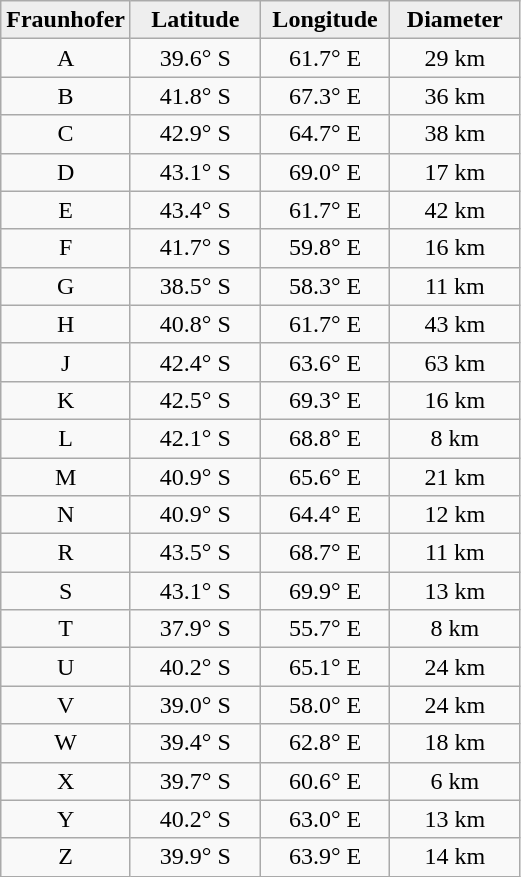<table class="wikitable">
<tr>
<th width="25%" style="background:#eeeeee;">Fraunhofer</th>
<th width="25%" style="background:#eeeeee;">Latitude</th>
<th width="25%" style="background:#eeeeee;">Longitude</th>
<th width="25%" style="background:#eeeeee;">Diameter</th>
</tr>
<tr>
<td align="center">A</td>
<td align="center">39.6° S</td>
<td align="center">61.7° E</td>
<td align="center">29 km</td>
</tr>
<tr>
<td align="center">B</td>
<td align="center">41.8° S</td>
<td align="center">67.3° E</td>
<td align="center">36 km</td>
</tr>
<tr>
<td align="center">C</td>
<td align="center">42.9° S</td>
<td align="center">64.7° E</td>
<td align="center">38 km</td>
</tr>
<tr>
<td align="center">D</td>
<td align="center">43.1° S</td>
<td align="center">69.0° E</td>
<td align="center">17 km</td>
</tr>
<tr>
<td align="center">E</td>
<td align="center">43.4° S</td>
<td align="center">61.7° E</td>
<td align="center">42 km</td>
</tr>
<tr>
<td align="center">F</td>
<td align="center">41.7° S</td>
<td align="center">59.8° E</td>
<td align="center">16 km</td>
</tr>
<tr>
<td align="center">G</td>
<td align="center">38.5° S</td>
<td align="center">58.3° E</td>
<td align="center">11 km</td>
</tr>
<tr>
<td align="center">H</td>
<td align="center">40.8° S</td>
<td align="center">61.7° E</td>
<td align="center">43 km</td>
</tr>
<tr>
<td align="center">J</td>
<td align="center">42.4° S</td>
<td align="center">63.6° E</td>
<td align="center">63 km</td>
</tr>
<tr>
<td align="center">K</td>
<td align="center">42.5° S</td>
<td align="center">69.3° E</td>
<td align="center">16 km</td>
</tr>
<tr>
<td align="center">L</td>
<td align="center">42.1° S</td>
<td align="center">68.8° E</td>
<td align="center">8 km</td>
</tr>
<tr>
<td align="center">M</td>
<td align="center">40.9° S</td>
<td align="center">65.6° E</td>
<td align="center">21 km</td>
</tr>
<tr>
<td align="center">N</td>
<td align="center">40.9° S</td>
<td align="center">64.4° E</td>
<td align="center">12 km</td>
</tr>
<tr>
<td align="center">R</td>
<td align="center">43.5° S</td>
<td align="center">68.7° E</td>
<td align="center">11 km</td>
</tr>
<tr>
<td align="center">S</td>
<td align="center">43.1° S</td>
<td align="center">69.9° E</td>
<td align="center">13 km</td>
</tr>
<tr>
<td align="center">T</td>
<td align="center">37.9° S</td>
<td align="center">55.7° E</td>
<td align="center">8 km</td>
</tr>
<tr>
<td align="center">U</td>
<td align="center">40.2° S</td>
<td align="center">65.1° E</td>
<td align="center">24 km</td>
</tr>
<tr>
<td align="center">V</td>
<td align="center">39.0° S</td>
<td align="center">58.0° E</td>
<td align="center">24 km</td>
</tr>
<tr>
<td align="center">W</td>
<td align="center">39.4° S</td>
<td align="center">62.8° E</td>
<td align="center">18 km</td>
</tr>
<tr>
<td align="center">X</td>
<td align="center">39.7° S</td>
<td align="center">60.6° E</td>
<td align="center">6 km</td>
</tr>
<tr>
<td align="center">Y</td>
<td align="center">40.2° S</td>
<td align="center">63.0° E</td>
<td align="center">13 km</td>
</tr>
<tr>
<td align="center">Z</td>
<td align="center">39.9° S</td>
<td align="center">63.9° E</td>
<td align="center">14 km</td>
</tr>
</table>
